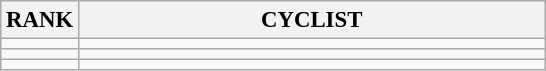<table class="wikitable" style="font-size:95%;">
<tr>
<th>RANK</th>
<th align="left" style="width: 20em">CYCLIST</th>
</tr>
<tr>
<td align="center"></td>
<td></td>
</tr>
<tr>
<td align="center"></td>
<td></td>
</tr>
<tr>
<td align="center"></td>
<td></td>
</tr>
</table>
